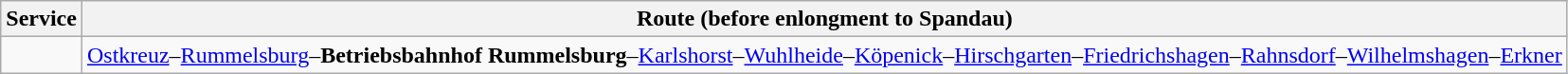<table class="wikitable vatop">
<tr>
<th>Service</th>
<th>Route (before enlongment to Spandau)</th>
</tr>
<tr>
<td></td>
<td><a href='#'>Ostkreuz</a>–<a href='#'>Rummelsburg</a>–<strong>Betriebsbahnhof Rummelsburg</strong>–<a href='#'>Karlshorst</a>–<a href='#'>Wuhlheide</a>–<a href='#'>Köpenick</a>–<a href='#'>Hirschgarten</a>–<a href='#'>Friedrichshagen</a>–<a href='#'>Rahnsdorf</a>–<a href='#'>Wilhelmshagen</a>–<a href='#'>Erkner</a></td>
</tr>
</table>
